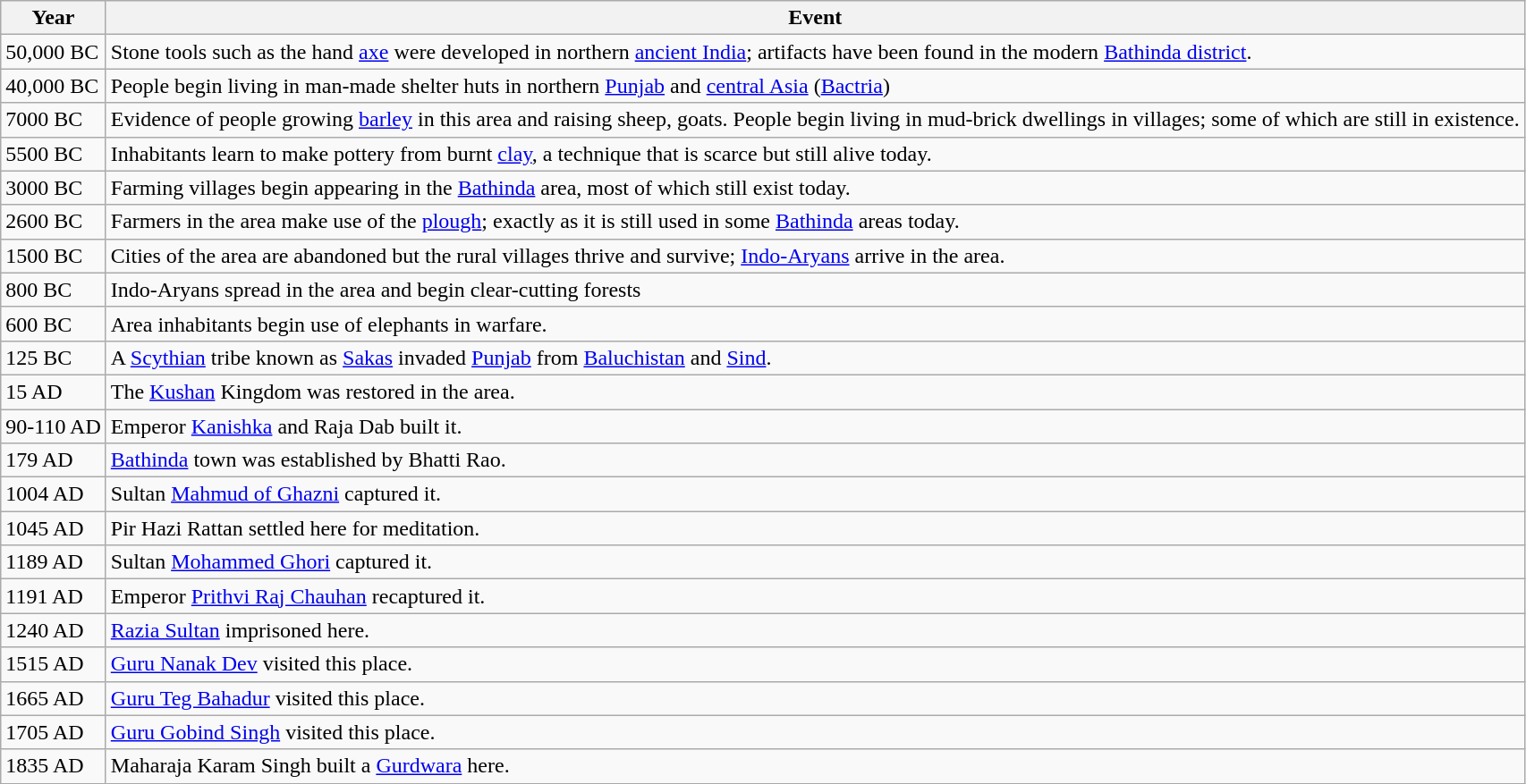<table class="wikitable">
<tr>
<th>Year</th>
<th>Event</th>
</tr>
<tr>
<td>50,000 BC</td>
<td>Stone tools such as the hand <a href='#'>axe</a> were developed in northern <a href='#'>ancient India</a>; artifacts have been found in the modern <a href='#'>Bathinda district</a>.</td>
</tr>
<tr>
<td>40,000 BC</td>
<td>People begin living in man-made shelter huts in northern <a href='#'>Punjab</a> and <a href='#'>central Asia</a> (<a href='#'>Bactria</a>)</td>
</tr>
<tr>
<td>7000 BC</td>
<td>Evidence of people growing <a href='#'>barley</a> in this area and raising sheep, goats.  People begin living in mud-brick dwellings in villages; some of which are still in existence.</td>
</tr>
<tr>
<td>5500 BC</td>
<td>Inhabitants learn to make pottery from burnt <a href='#'>clay</a>, a technique that is scarce but still alive today.</td>
</tr>
<tr>
<td>3000 BC</td>
<td>Farming villages begin appearing in the <a href='#'>Bathinda</a> area, most of which still exist today.</td>
</tr>
<tr>
<td>2600 BC</td>
<td>Farmers in the area make use of the <a href='#'>plough</a>; exactly as it is still used in some <a href='#'>Bathinda</a> areas today.</td>
</tr>
<tr>
<td>1500 BC</td>
<td>Cities of the area are abandoned but the rural villages thrive and survive; <a href='#'>Indo-Aryans</a> arrive in the area.</td>
</tr>
<tr>
<td>800 BC</td>
<td>Indo-Aryans spread in the area and begin clear-cutting forests</td>
</tr>
<tr>
<td>600 BC</td>
<td>Area inhabitants begin use of elephants in warfare.</td>
</tr>
<tr>
<td>125 BC</td>
<td>A <a href='#'>Scythian</a> tribe known as <a href='#'>Sakas</a> invaded <a href='#'>Punjab</a> from <a href='#'>Baluchistan</a> and <a href='#'>Sind</a>.</td>
</tr>
<tr>
<td>15 AD</td>
<td>The <a href='#'>Kushan</a> Kingdom was restored in the area.</td>
</tr>
<tr>
<td>90-110 AD</td>
<td>Emperor <a href='#'>Kanishka</a> and Raja Dab built it.</td>
</tr>
<tr>
<td>179 AD</td>
<td><a href='#'>Bathinda</a> town was established by Bhatti Rao.</td>
</tr>
<tr>
<td>1004 AD</td>
<td>Sultan <a href='#'>Mahmud of Ghazni</a> captured it.</td>
</tr>
<tr>
<td>1045 AD</td>
<td>Pir Hazi Rattan settled here for meditation.</td>
</tr>
<tr>
<td>1189 AD</td>
<td>Sultan <a href='#'>Mohammed Ghori</a> captured it.</td>
</tr>
<tr>
<td>1191 AD</td>
<td>Emperor <a href='#'>Prithvi Raj Chauhan</a> recaptured it.</td>
</tr>
<tr>
<td>1240 AD</td>
<td><a href='#'>Razia Sultan</a> imprisoned here.</td>
</tr>
<tr>
<td>1515 AD</td>
<td><a href='#'>Guru Nanak Dev</a> visited this place.</td>
</tr>
<tr>
<td>1665 AD</td>
<td><a href='#'>Guru Teg Bahadur</a> visited this place.</td>
</tr>
<tr>
<td>1705 AD</td>
<td><a href='#'>Guru Gobind Singh</a> visited this place.</td>
</tr>
<tr>
<td>1835 AD</td>
<td>Maharaja Karam Singh built a <a href='#'>Gurdwara</a> here.</td>
</tr>
</table>
